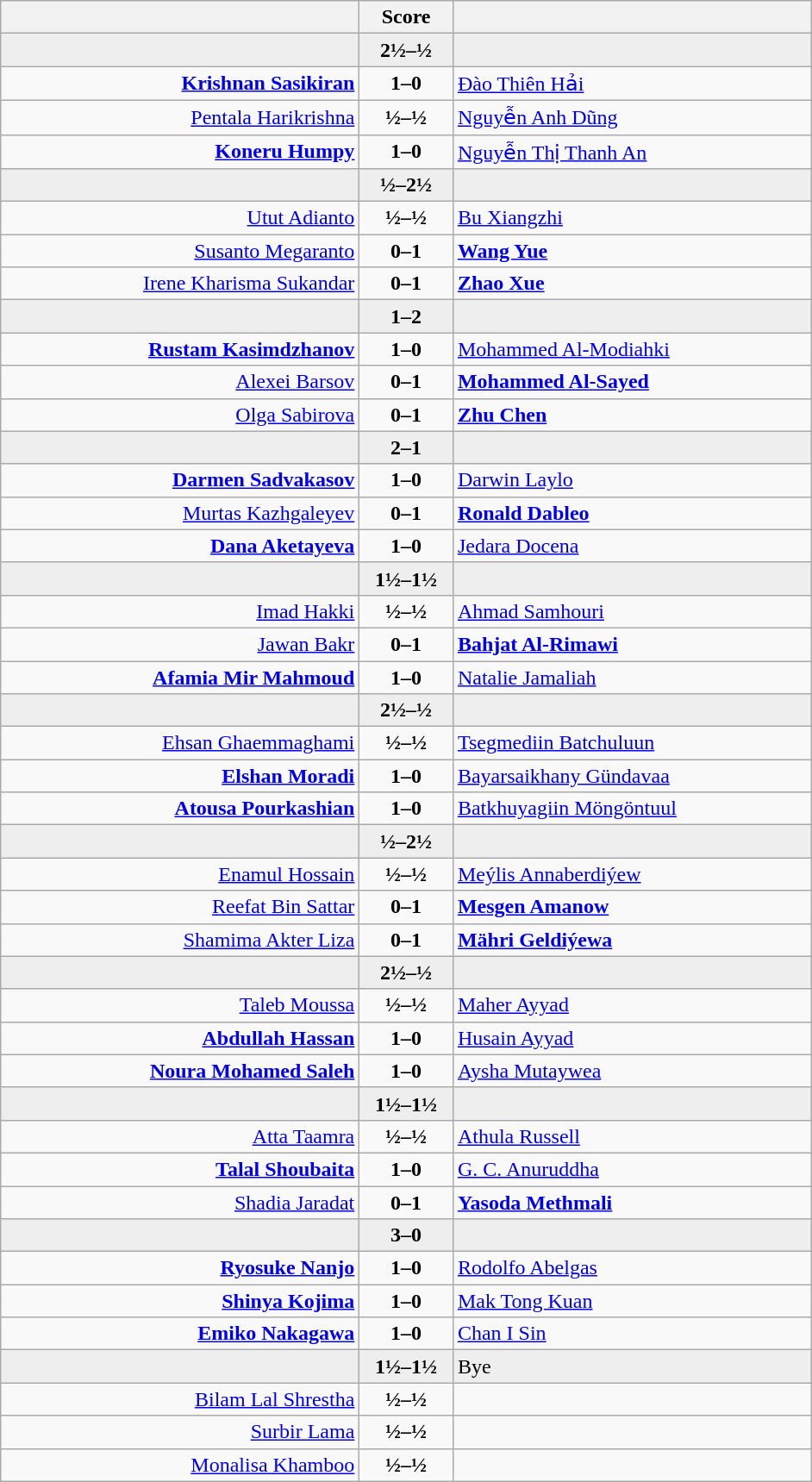<table class="wikitable" style="text-align: center;">
<tr>
<th align="right" width="270"></th>
<th width="65">Score</th>
<th align="left" width="270"></th>
</tr>
<tr style="background:#eeeeee;">
<td align=right><strong></strong></td>
<td align=center><strong>2½–½</strong></td>
<td align=left></td>
</tr>
<tr>
<td align=right><strong><a href='#'>Krishnan Sasikiran</a></strong></td>
<td align=center><strong>1–0</strong></td>
<td align=left><a href='#'>Đào Thiên Hải</a></td>
</tr>
<tr>
<td align=right><a href='#'>Pentala Harikrishna</a></td>
<td align=center><strong>½–½</strong></td>
<td align=left><a href='#'>Nguyễn Anh Dũng</a></td>
</tr>
<tr>
<td align=right><strong><a href='#'>Koneru Humpy</a></strong></td>
<td align=center><strong>1–0</strong></td>
<td align=left><a href='#'>Nguyễn Thị Thanh An</a></td>
</tr>
<tr style="background:#eeeeee;">
<td align=right></td>
<td align=center><strong>½–2½</strong></td>
<td align=left><strong></strong></td>
</tr>
<tr>
<td align=right><a href='#'>Utut Adianto</a></td>
<td align=center><strong>½–½</strong></td>
<td align=left><a href='#'>Bu Xiangzhi</a></td>
</tr>
<tr>
<td align=right><a href='#'>Susanto Megaranto</a></td>
<td align=center><strong>0–1</strong></td>
<td align=left><strong><a href='#'>Wang Yue</a></strong></td>
</tr>
<tr>
<td align=right><a href='#'>Irene Kharisma Sukandar</a></td>
<td align=center><strong>0–1</strong></td>
<td align=left><strong><a href='#'>Zhao Xue</a></strong></td>
</tr>
<tr style="background:#eeeeee;">
<td align=right></td>
<td align=center><strong>1–2</strong></td>
<td align=left><strong></strong></td>
</tr>
<tr>
<td align=right><strong><a href='#'>Rustam Kasimdzhanov</a></strong></td>
<td align=center><strong>1–0</strong></td>
<td align=left><a href='#'>Mohammed Al-Modiahki</a></td>
</tr>
<tr>
<td align=right><a href='#'>Alexei Barsov</a></td>
<td align=center><strong>0–1</strong></td>
<td align=left><strong><a href='#'>Mohammed Al-Sayed</a></strong></td>
</tr>
<tr>
<td align=right><a href='#'>Olga Sabirova</a></td>
<td align=center><strong>0–1</strong></td>
<td align=left><strong><a href='#'>Zhu Chen</a></strong></td>
</tr>
<tr style="background:#eeeeee;">
<td align=right><strong></strong></td>
<td align=center><strong>2–1</strong></td>
<td align=left></td>
</tr>
<tr>
<td align=right><strong><a href='#'>Darmen Sadvakasov</a></strong></td>
<td align=center><strong>1–0</strong></td>
<td align=left><a href='#'>Darwin Laylo</a></td>
</tr>
<tr>
<td align=right><a href='#'>Murtas Kazhgaleyev</a></td>
<td align=center><strong>0–1</strong></td>
<td align=left><strong><a href='#'>Ronald Dableo</a></strong></td>
</tr>
<tr>
<td align=right><strong><a href='#'>Dana Aketayeva</a></strong></td>
<td align=center><strong>1–0</strong></td>
<td align=left><a href='#'>Jedara Docena</a></td>
</tr>
<tr style="background:#eeeeee;">
<td align=right></td>
<td align=center><strong>1½–1½</strong></td>
<td align=left></td>
</tr>
<tr>
<td align=right><a href='#'>Imad Hakki</a></td>
<td align=center><strong>½–½</strong></td>
<td align=left><a href='#'>Ahmad Samhouri</a></td>
</tr>
<tr>
<td align=right><a href='#'>Jawan Bakr</a></td>
<td align=center><strong>0–1</strong></td>
<td align=left><strong><a href='#'>Bahjat Al-Rimawi</a></strong></td>
</tr>
<tr>
<td align=right><strong><a href='#'>Afamia Mir Mahmoud</a></strong></td>
<td align=center><strong>1–0</strong></td>
<td align=left><a href='#'>Natalie Jamaliah</a></td>
</tr>
<tr style="background:#eeeeee;">
<td align=right></td>
<td align=center><strong>2½–½</strong></td>
<td align=left></td>
</tr>
<tr>
<td align=right><a href='#'>Ehsan Ghaemmaghami</a></td>
<td align=center><strong>½–½</strong></td>
<td align=left><a href='#'>Tsegmediin Batchuluun</a></td>
</tr>
<tr>
<td align=right><strong><a href='#'>Elshan Moradi</a></strong></td>
<td align=center><strong>1–0</strong></td>
<td align=left><a href='#'>Bayarsaikhany Gündavaa</a></td>
</tr>
<tr>
<td align=right><strong><a href='#'>Atousa Pourkashian</a></strong></td>
<td align=center><strong>1–0</strong></td>
<td align=left><a href='#'>Batkhuyagiin Möngöntuul</a></td>
</tr>
<tr style="background:#eeeeee;">
<td align=right></td>
<td align=center><strong>½–2½</strong></td>
<td align=left><strong></strong></td>
</tr>
<tr>
<td align=right><a href='#'>Enamul Hossain</a></td>
<td align=center><strong>½–½</strong></td>
<td align=left><a href='#'>Meýlis Annaberdiýew</a></td>
</tr>
<tr>
<td align=right><a href='#'>Reefat Bin Sattar</a></td>
<td align=center><strong>0–1</strong></td>
<td align=left><strong><a href='#'>Mesgen Amanow</a></strong></td>
</tr>
<tr>
<td align=right><a href='#'>Shamima Akter Liza</a></td>
<td align=center><strong>0–1</strong></td>
<td align=left><strong><a href='#'>Mähri Geldiýewa</a></strong></td>
</tr>
<tr style="background:#eeeeee;">
<td align=right><strong></strong></td>
<td align=center><strong>2½–½</strong></td>
<td align=left></td>
</tr>
<tr>
<td align=right><a href='#'>Taleb Moussa</a></td>
<td align=center><strong>½–½</strong></td>
<td align=left><a href='#'>Maher Ayyad</a></td>
</tr>
<tr>
<td align=right><strong><a href='#'>Abdullah Hassan</a></strong></td>
<td align=center><strong>1–0</strong></td>
<td align=left><a href='#'>Husain Ayyad</a></td>
</tr>
<tr>
<td align=right><strong><a href='#'>Noura Mohamed Saleh</a></strong></td>
<td align=center><strong>1–0</strong></td>
<td align=left><a href='#'>Aysha Mutaywea</a></td>
</tr>
<tr style="background:#eeeeee;">
<td align=right></td>
<td align=center><strong>1½–1½</strong></td>
<td align=left></td>
</tr>
<tr>
<td align=right><a href='#'>Atta Taamra</a></td>
<td align=center><strong>½–½</strong></td>
<td align=left><a href='#'>Athula Russell</a></td>
</tr>
<tr>
<td align=right><strong><a href='#'>Talal Shoubaita</a></strong></td>
<td align=center><strong>1–0</strong></td>
<td align=left><a href='#'>G. C. Anuruddha</a></td>
</tr>
<tr>
<td align=right><a href='#'>Shadia Jaradat</a></td>
<td align=center><strong>0–1</strong></td>
<td align=left><strong><a href='#'>Yasoda Methmali</a></strong></td>
</tr>
<tr style="background:#eeeeee;">
<td align=right><strong></strong></td>
<td align=center><strong>3–0</strong></td>
<td align=left></td>
</tr>
<tr>
<td align=right><strong><a href='#'>Ryosuke Nanjo</a></strong></td>
<td align=center><strong>1–0</strong></td>
<td align=left><a href='#'>Rodolfo Abelgas</a></td>
</tr>
<tr>
<td align=right><strong><a href='#'>Shinya Kojima</a></strong></td>
<td align=center><strong>1–0</strong></td>
<td align=left><a href='#'>Mak Tong Kuan</a></td>
</tr>
<tr>
<td align=right><strong><a href='#'>Emiko Nakagawa</a></strong></td>
<td align=center><strong>1–0</strong></td>
<td align=left><a href='#'>Chan I Sin</a></td>
</tr>
<tr style="background:#eeeeee;">
<td align=right></td>
<td align=center><strong>1½–1½</strong></td>
<td align=left>Bye</td>
</tr>
<tr>
<td align=right><a href='#'>Bilam Lal Shrestha</a></td>
<td align=center><strong>½–½</strong></td>
<td align=left></td>
</tr>
<tr>
<td align=right><a href='#'>Surbir Lama</a></td>
<td align=center><strong>½–½</strong></td>
<td align=left></td>
</tr>
<tr>
<td align=right><a href='#'>Monalisa Khamboo</a></td>
<td align=center><strong>½–½</strong></td>
<td align=left></td>
</tr>
</table>
